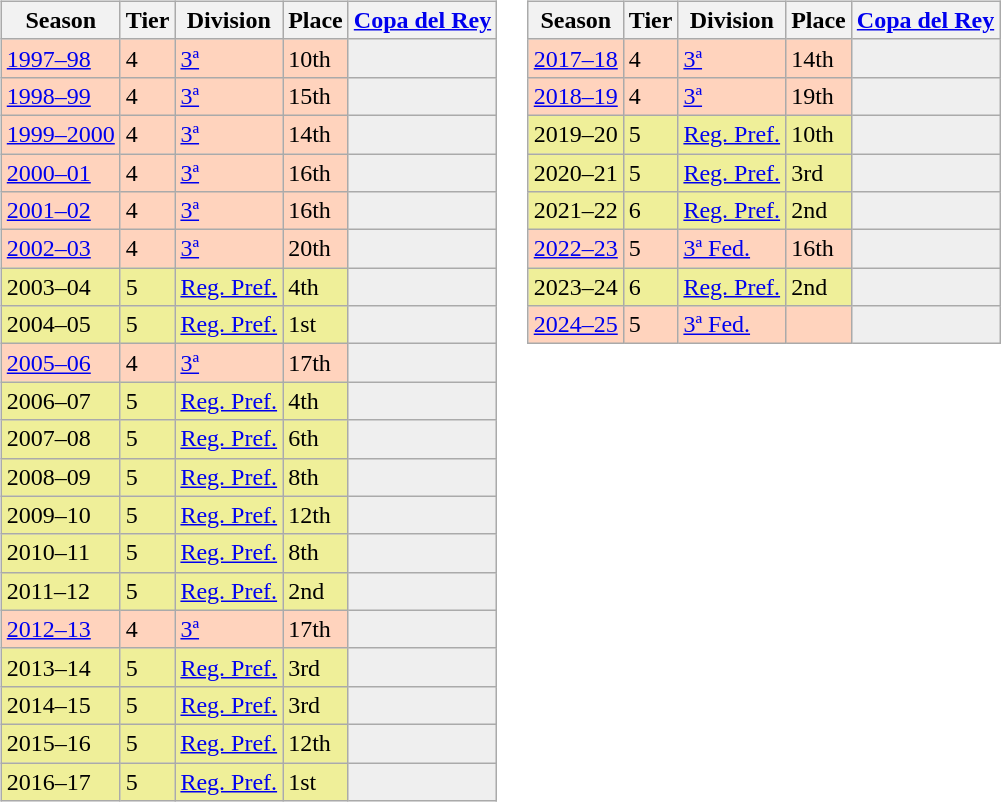<table>
<tr>
<td valign="top" width=49%><br><table class="wikitable">
<tr style="background:#f0f6fa;">
<th>Season</th>
<th>Tier</th>
<th>Division</th>
<th>Place</th>
<th><a href='#'>Copa del Rey</a></th>
</tr>
<tr>
<td style="background:#FFD3BD;"><a href='#'>1997–98</a></td>
<td style="background:#FFD3BD;">4</td>
<td style="background:#FFD3BD;"><a href='#'>3ª</a></td>
<td style="background:#FFD3BD;">10th</td>
<td style="background:#efefef;"></td>
</tr>
<tr>
<td style="background:#FFD3BD;"><a href='#'>1998–99</a></td>
<td style="background:#FFD3BD;">4</td>
<td style="background:#FFD3BD;"><a href='#'>3ª</a></td>
<td style="background:#FFD3BD;">15th</td>
<td style="background:#efefef;"></td>
</tr>
<tr>
<td style="background:#FFD3BD;"><a href='#'>1999–2000</a></td>
<td style="background:#FFD3BD;">4</td>
<td style="background:#FFD3BD;"><a href='#'>3ª</a></td>
<td style="background:#FFD3BD;">14th</td>
<td style="background:#efefef;"></td>
</tr>
<tr>
<td style="background:#FFD3BD;"><a href='#'>2000–01</a></td>
<td style="background:#FFD3BD;">4</td>
<td style="background:#FFD3BD;"><a href='#'>3ª</a></td>
<td style="background:#FFD3BD;">16th</td>
<td style="background:#efefef;"></td>
</tr>
<tr>
<td style="background:#FFD3BD;"><a href='#'>2001–02</a></td>
<td style="background:#FFD3BD;">4</td>
<td style="background:#FFD3BD;"><a href='#'>3ª</a></td>
<td style="background:#FFD3BD;">16th</td>
<td style="background:#efefef;"></td>
</tr>
<tr>
<td style="background:#FFD3BD;"><a href='#'>2002–03</a></td>
<td style="background:#FFD3BD;">4</td>
<td style="background:#FFD3BD;"><a href='#'>3ª</a></td>
<td style="background:#FFD3BD;">20th</td>
<td style="background:#efefef;"></td>
</tr>
<tr>
<td style="background:#EFEF99;">2003–04</td>
<td style="background:#EFEF99;">5</td>
<td style="background:#EFEF99;"><a href='#'>Reg. Pref.</a></td>
<td style="background:#EFEF99;">4th</td>
<th style="background:#efefef;"></th>
</tr>
<tr>
<td style="background:#EFEF99;">2004–05</td>
<td style="background:#EFEF99;">5</td>
<td style="background:#EFEF99;"><a href='#'>Reg. Pref.</a></td>
<td style="background:#EFEF99;">1st</td>
<th style="background:#efefef;"></th>
</tr>
<tr>
<td style="background:#FFD3BD;"><a href='#'>2005–06</a></td>
<td style="background:#FFD3BD;">4</td>
<td style="background:#FFD3BD;"><a href='#'>3ª</a></td>
<td style="background:#FFD3BD;">17th</td>
<th style="background:#efefef;"></th>
</tr>
<tr>
<td style="background:#EFEF99;">2006–07</td>
<td style="background:#EFEF99;">5</td>
<td style="background:#EFEF99;"><a href='#'>Reg. Pref.</a></td>
<td style="background:#EFEF99;">4th</td>
<th style="background:#efefef;"></th>
</tr>
<tr>
<td style="background:#EFEF99;">2007–08</td>
<td style="background:#EFEF99;">5</td>
<td style="background:#EFEF99;"><a href='#'>Reg. Pref.</a></td>
<td style="background:#EFEF99;">6th</td>
<th style="background:#efefef;"></th>
</tr>
<tr>
<td style="background:#EFEF99;">2008–09</td>
<td style="background:#EFEF99;">5</td>
<td style="background:#EFEF99;"><a href='#'>Reg. Pref.</a></td>
<td style="background:#EFEF99;">8th</td>
<th style="background:#efefef;"></th>
</tr>
<tr>
<td style="background:#EFEF99;">2009–10</td>
<td style="background:#EFEF99;">5</td>
<td style="background:#EFEF99;"><a href='#'>Reg. Pref.</a></td>
<td style="background:#EFEF99;">12th</td>
<th style="background:#efefef;"></th>
</tr>
<tr>
<td style="background:#EFEF99;">2010–11</td>
<td style="background:#EFEF99;">5</td>
<td style="background:#EFEF99;"><a href='#'>Reg. Pref.</a></td>
<td style="background:#EFEF99;">8th</td>
<th style="background:#efefef;"></th>
</tr>
<tr>
<td style="background:#EFEF99;">2011–12</td>
<td style="background:#EFEF99;">5</td>
<td style="background:#EFEF99;"><a href='#'>Reg. Pref.</a></td>
<td style="background:#EFEF99;">2nd</td>
<th style="background:#efefef;"></th>
</tr>
<tr>
<td style="background:#FFD3BD;"><a href='#'>2012–13</a></td>
<td style="background:#FFD3BD;">4</td>
<td style="background:#FFD3BD;"><a href='#'>3ª</a></td>
<td style="background:#FFD3BD;">17th</td>
<th style="background:#efefef;"></th>
</tr>
<tr>
<td style="background:#EFEF99;">2013–14</td>
<td style="background:#EFEF99;">5</td>
<td style="background:#EFEF99;"><a href='#'>Reg. Pref.</a></td>
<td style="background:#EFEF99;">3rd</td>
<th style="background:#efefef;"></th>
</tr>
<tr>
<td style="background:#EFEF99;">2014–15</td>
<td style="background:#EFEF99;">5</td>
<td style="background:#EFEF99;"><a href='#'>Reg. Pref.</a></td>
<td style="background:#EFEF99;">3rd</td>
<th style="background:#efefef;"></th>
</tr>
<tr>
<td style="background:#EFEF99;">2015–16</td>
<td style="background:#EFEF99;">5</td>
<td style="background:#EFEF99;"><a href='#'>Reg. Pref.</a></td>
<td style="background:#EFEF99;">12th</td>
<th style="background:#efefef;"></th>
</tr>
<tr>
<td style="background:#EFEF99;">2016–17</td>
<td style="background:#EFEF99;">5</td>
<td style="background:#EFEF99;"><a href='#'>Reg. Pref.</a></td>
<td style="background:#EFEF99;">1st</td>
<th style="background:#efefef;"></th>
</tr>
</table>
</td>
<td valign="top" width=51%><br><table class="wikitable">
<tr style="background:#f0f6fa;">
<th>Season</th>
<th>Tier</th>
<th>Division</th>
<th>Place</th>
<th><a href='#'>Copa del Rey</a></th>
</tr>
<tr>
<td style="background:#FFD3BD;"><a href='#'>2017–18</a></td>
<td style="background:#FFD3BD;">4</td>
<td style="background:#FFD3BD;"><a href='#'>3ª</a></td>
<td style="background:#FFD3BD;">14th</td>
<th style="background:#efefef;"></th>
</tr>
<tr>
<td style="background:#FFD3BD;"><a href='#'>2018–19</a></td>
<td style="background:#FFD3BD;">4</td>
<td style="background:#FFD3BD;"><a href='#'>3ª</a></td>
<td style="background:#FFD3BD;">19th</td>
<th style="background:#efefef;"></th>
</tr>
<tr>
<td style="background:#EFEF99;">2019–20</td>
<td style="background:#EFEF99;">5</td>
<td style="background:#EFEF99;"><a href='#'>Reg. Pref.</a></td>
<td style="background:#EFEF99;">10th</td>
<th style="background:#efefef;"></th>
</tr>
<tr>
<td style="background:#EFEF99;">2020–21</td>
<td style="background:#EFEF99;">5</td>
<td style="background:#EFEF99;"><a href='#'>Reg. Pref.</a></td>
<td style="background:#EFEF99;">3rd</td>
<th style="background:#efefef;"></th>
</tr>
<tr>
<td style="background:#EFEF99;">2021–22</td>
<td style="background:#EFEF99;">6</td>
<td style="background:#EFEF99;"><a href='#'>Reg. Pref.</a></td>
<td style="background:#EFEF99;">2nd</td>
<th style="background:#efefef;"></th>
</tr>
<tr>
<td style="background:#FFD3BD;"><a href='#'>2022–23</a></td>
<td style="background:#FFD3BD;">5</td>
<td style="background:#FFD3BD;"><a href='#'>3ª Fed.</a></td>
<td style="background:#FFD3BD;">16th</td>
<th style="background:#efefef;"></th>
</tr>
<tr>
<td style="background:#EFEF99;">2023–24</td>
<td style="background:#EFEF99;">6</td>
<td style="background:#EFEF99;"><a href='#'>Reg. Pref.</a></td>
<td style="background:#EFEF99;">2nd</td>
<th style="background:#efefef;"></th>
</tr>
<tr>
<td style="background:#FFD3BD;"><a href='#'>2024–25</a></td>
<td style="background:#FFD3BD;">5</td>
<td style="background:#FFD3BD;"><a href='#'>3ª Fed.</a></td>
<td style="background:#FFD3BD;"></td>
<th style="background:#efefef;"></th>
</tr>
</table>
</td>
</tr>
</table>
